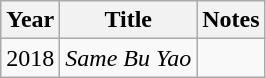<table class="wikitable sortable">
<tr>
<th>Year</th>
<th>Title</th>
<th class="unsortable">Notes</th>
</tr>
<tr>
<td>2018</td>
<td><em>Same Bu Yao</em></td>
<td></td>
</tr>
</table>
